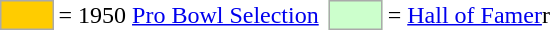<table>
<tr>
<td style="background-color:#FFCC00; border:1px solid #aaaaaa; width:2em;"></td>
<td>= 1950 <a href='#'>Pro Bowl Selection</a></td>
<td></td>
<td style="background-color:#CCFFCC; border:1px solid #aaaaaa; width:2em;"></td>
<td>= <a href='#'>Hall of Famer</a>r</td>
</tr>
</table>
